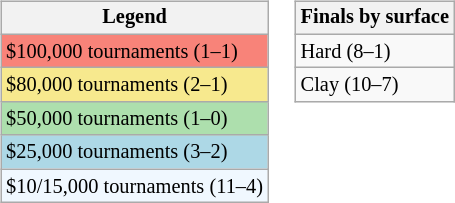<table>
<tr valign=top>
<td><br><table class="wikitable" style=font-size:85%>
<tr>
<th>Legend</th>
</tr>
<tr style="background:#f88379;">
<td>$100,000 tournaments (1–1)</td>
</tr>
<tr style="background:#f7e98e;">
<td>$80,000 tournaments (2–1)</td>
</tr>
<tr style="background:#addfad">
<td>$50,000 tournaments (1–0)</td>
</tr>
<tr style="background:lightblue;">
<td>$25,000 tournaments (3–2)</td>
</tr>
<tr style="background:#f0f8ff;">
<td>$10/15,000 tournaments (11–4)</td>
</tr>
</table>
</td>
<td><br><table class="wikitable" style=font-size:85%>
<tr>
<th>Finals by surface</th>
</tr>
<tr>
<td>Hard (8–1)</td>
</tr>
<tr>
<td>Clay (10–7)</td>
</tr>
</table>
</td>
</tr>
</table>
